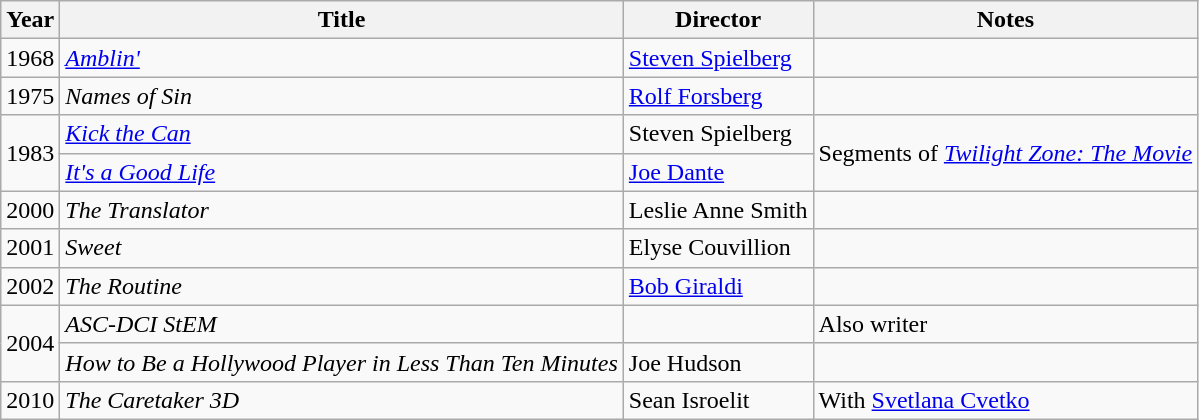<table class="wikitable">
<tr>
<th>Year</th>
<th>Title</th>
<th>Director</th>
<th>Notes</th>
</tr>
<tr>
<td>1968</td>
<td><em><a href='#'>Amblin'</a></em></td>
<td><a href='#'>Steven Spielberg</a></td>
<td></td>
</tr>
<tr>
<td>1975</td>
<td><em>Names of Sin</em></td>
<td><a href='#'>Rolf Forsberg</a></td>
<td></td>
</tr>
<tr>
<td rowspan=2>1983</td>
<td><em><a href='#'>Kick the Can</a></em></td>
<td>Steven Spielberg</td>
<td rowspan=2>Segments of <em><a href='#'>Twilight Zone: The Movie</a></em></td>
</tr>
<tr>
<td><em><a href='#'>It's a Good Life</a></em></td>
<td><a href='#'>Joe Dante</a></td>
</tr>
<tr>
<td>2000</td>
<td><em>The Translator</em></td>
<td>Leslie Anne Smith</td>
<td></td>
</tr>
<tr>
<td>2001</td>
<td><em>Sweet</em></td>
<td>Elyse Couvillion</td>
<td></td>
</tr>
<tr>
<td>2002</td>
<td><em>The Routine</em></td>
<td><a href='#'>Bob Giraldi</a></td>
<td></td>
</tr>
<tr>
<td rowspan=2>2004</td>
<td><em>ASC-DCI StEM</em></td>
<td></td>
<td>Also writer</td>
</tr>
<tr>
<td><em>How to Be a Hollywood Player in Less Than Ten Minutes</em></td>
<td>Joe Hudson</td>
<td></td>
</tr>
<tr>
<td>2010</td>
<td><em>The Caretaker 3D</em></td>
<td>Sean Isroelit</td>
<td>With <a href='#'>Svetlana Cvetko</a></td>
</tr>
</table>
